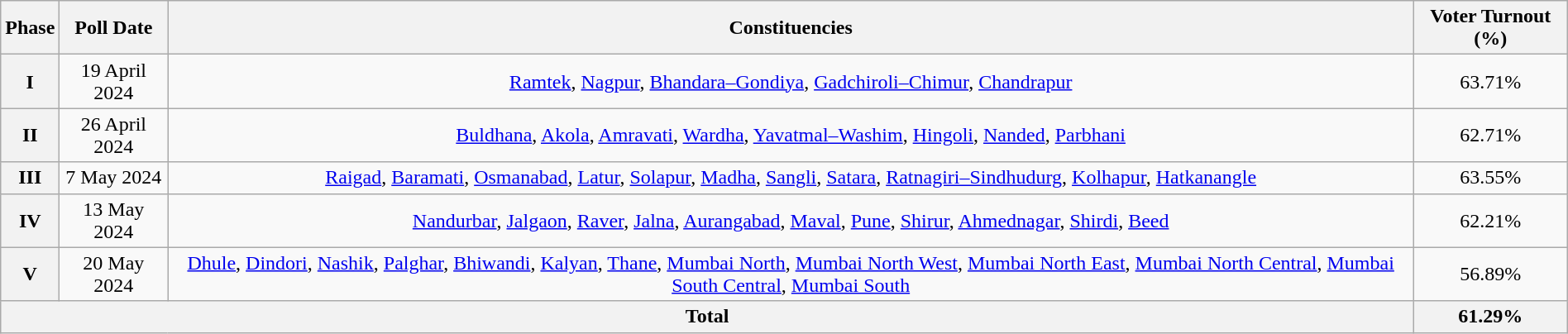<table class="wikitable" style="text-align:center;margin:auto;">
<tr>
<th>Phase</th>
<th>Poll Date</th>
<th>Constituencies</th>
<th>Voter Turnout (%)</th>
</tr>
<tr>
<th>I</th>
<td>19 April 2024</td>
<td><a href='#'>Ramtek</a>, <a href='#'>Nagpur</a>, <a href='#'>Bhandara–Gondiya</a>, <a href='#'>Gadchiroli–Chimur</a>, <a href='#'>Chandrapur</a></td>
<td>63.71%</td>
</tr>
<tr>
<th>II</th>
<td>26 April 2024</td>
<td><a href='#'>Buldhana</a>, <a href='#'>Akola</a>, <a href='#'>Amravati</a>, <a href='#'>Wardha</a>, <a href='#'>Yavatmal–Washim</a>, <a href='#'>Hingoli</a>, <a href='#'>Nanded</a>, <a href='#'>Parbhani</a></td>
<td>62.71%</td>
</tr>
<tr>
<th>III</th>
<td>7 May 2024</td>
<td><a href='#'>Raigad</a>, <a href='#'>Baramati</a>, <a href='#'>Osmanabad</a>, <a href='#'>Latur</a>, <a href='#'>Solapur</a>, <a href='#'>Madha</a>, <a href='#'>Sangli</a>, <a href='#'>Satara</a>, <a href='#'>Ratnagiri–Sindhudurg</a>, <a href='#'>Kolhapur</a>, <a href='#'>Hatkanangle</a></td>
<td>63.55%</td>
</tr>
<tr>
<th>IV</th>
<td>13 May 2024</td>
<td><a href='#'>Nandurbar</a>, <a href='#'>Jalgaon</a>, <a href='#'>Raver</a>, <a href='#'>Jalna</a>, <a href='#'>Aurangabad</a>, <a href='#'>Maval</a>, <a href='#'>Pune</a>, <a href='#'>Shirur</a>, <a href='#'>Ahmednagar</a>, <a href='#'>Shirdi</a>, <a href='#'>Beed</a></td>
<td>62.21%</td>
</tr>
<tr>
<th>V</th>
<td>20 May 2024</td>
<td><a href='#'>Dhule</a>, <a href='#'>Dindori</a>, <a href='#'>Nashik</a>, <a href='#'>Palghar</a>, <a href='#'>Bhiwandi</a>, <a href='#'>Kalyan</a>, <a href='#'>Thane</a>, <a href='#'>Mumbai North</a>, <a href='#'>Mumbai North West</a>, <a href='#'>Mumbai North East</a>, <a href='#'>Mumbai North Central</a>, <a href='#'>Mumbai South Central</a>, <a href='#'>Mumbai South</a></td>
<td>56.89%</td>
</tr>
<tr>
<th colspan="3">Total</th>
<th>61.29%</th>
</tr>
</table>
